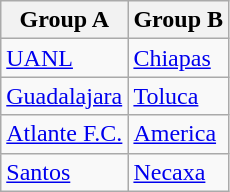<table class="wikitable">
<tr>
<th>Group A</th>
<th>Group B</th>
</tr>
<tr>
<td><a href='#'>UANL</a></td>
<td><a href='#'>Chiapas</a></td>
</tr>
<tr>
<td><a href='#'>Guadalajara</a></td>
<td><a href='#'>Toluca</a></td>
</tr>
<tr>
<td><a href='#'>Atlante F.C.</a></td>
<td><a href='#'>America</a></td>
</tr>
<tr>
<td><a href='#'>Santos</a></td>
<td><a href='#'>Necaxa</a></td>
</tr>
</table>
